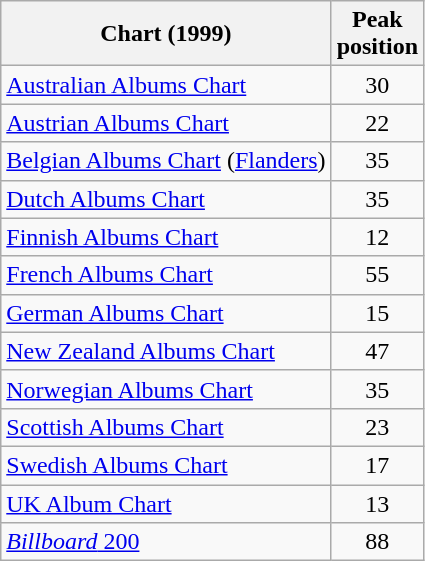<table class="wikitable sortable">
<tr>
<th>Chart (1999)</th>
<th>Peak<br>position</th>
</tr>
<tr>
<td><a href='#'>Australian Albums Chart</a></td>
<td style="text-align:center;">30</td>
</tr>
<tr>
<td><a href='#'>Austrian Albums Chart</a></td>
<td style="text-align:center;">22</td>
</tr>
<tr>
<td><a href='#'>Belgian Albums Chart</a> (<a href='#'>Flanders</a>)</td>
<td style="text-align:center;">35</td>
</tr>
<tr>
<td><a href='#'>Dutch Albums Chart</a></td>
<td style="text-align:center;">35</td>
</tr>
<tr>
<td><a href='#'>Finnish Albums Chart</a></td>
<td style="text-align:center;">12</td>
</tr>
<tr>
<td><a href='#'>French Albums Chart</a></td>
<td style="text-align:center;">55</td>
</tr>
<tr>
<td><a href='#'>German Albums Chart</a></td>
<td style="text-align:center;">15</td>
</tr>
<tr>
<td><a href='#'>New Zealand Albums Chart</a></td>
<td style="text-align:center;">47</td>
</tr>
<tr>
<td><a href='#'>Norwegian Albums Chart</a></td>
<td style="text-align:center;">35</td>
</tr>
<tr>
<td><a href='#'>Scottish Albums Chart</a></td>
<td align="center">23</td>
</tr>
<tr>
<td><a href='#'>Swedish Albums Chart</a></td>
<td style="text-align:center;">17</td>
</tr>
<tr>
<td><a href='#'>UK Album Chart</a></td>
<td style="text-align:center;">13</td>
</tr>
<tr>
<td><a href='#'><em>Billboard</em> 200</a></td>
<td style="text-align:center;">88</td>
</tr>
</table>
